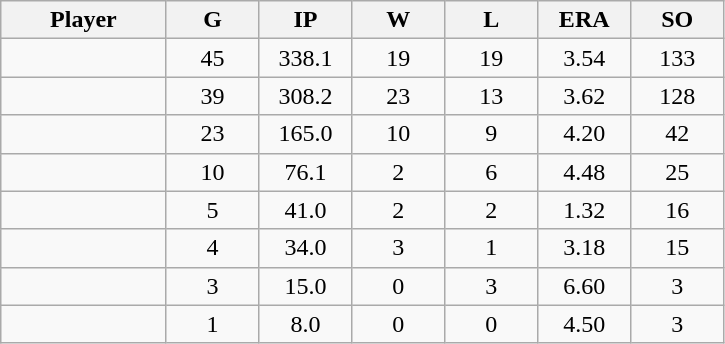<table class="wikitable sortable">
<tr>
<th bgcolor="#DDDDFF" width="16%">Player</th>
<th bgcolor="#DDDDFF" width="9%">G</th>
<th bgcolor="#DDDDFF" width="9%">IP</th>
<th bgcolor="#DDDDFF" width="9%">W</th>
<th bgcolor="#DDDDFF" width="9%">L</th>
<th bgcolor="#DDDDFF" width="9%">ERA</th>
<th bgcolor="#DDDDFF" width="9%">SO</th>
</tr>
<tr align="center">
<td></td>
<td>45</td>
<td>338.1</td>
<td>19</td>
<td>19</td>
<td>3.54</td>
<td>133</td>
</tr>
<tr align="center">
<td></td>
<td>39</td>
<td>308.2</td>
<td>23</td>
<td>13</td>
<td>3.62</td>
<td>128</td>
</tr>
<tr align="center">
<td></td>
<td>23</td>
<td>165.0</td>
<td>10</td>
<td>9</td>
<td>4.20</td>
<td>42</td>
</tr>
<tr align="center">
<td></td>
<td>10</td>
<td>76.1</td>
<td>2</td>
<td>6</td>
<td>4.48</td>
<td>25</td>
</tr>
<tr align="center">
<td></td>
<td>5</td>
<td>41.0</td>
<td>2</td>
<td>2</td>
<td>1.32</td>
<td>16</td>
</tr>
<tr align="center">
<td></td>
<td>4</td>
<td>34.0</td>
<td>3</td>
<td>1</td>
<td>3.18</td>
<td>15</td>
</tr>
<tr align="center">
<td></td>
<td>3</td>
<td>15.0</td>
<td>0</td>
<td>3</td>
<td>6.60</td>
<td>3</td>
</tr>
<tr align="center">
<td></td>
<td>1</td>
<td>8.0</td>
<td>0</td>
<td>0</td>
<td>4.50</td>
<td>3</td>
</tr>
</table>
